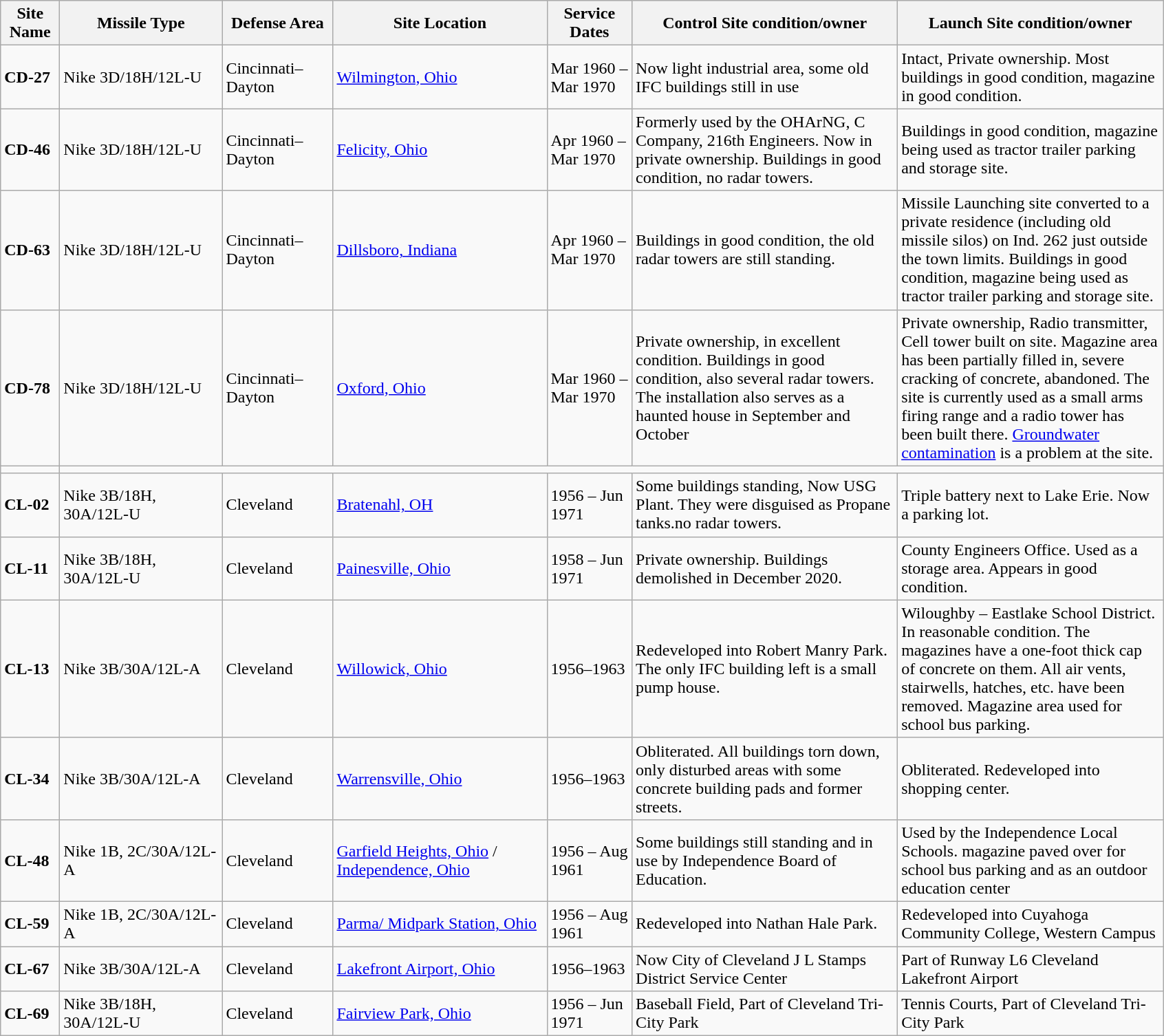<table class="wikitable sortable">
<tr>
<th scope="col" style="width:50px;">Site Name</th>
<th scope="col" style="width:150px;">Missile Type</th>
<th scope="col" style="width:100px;">Defense Area</th>
<th scope="col" style="width:200px;">Site Location</th>
<th scope="col" style="width:75px;">Service Dates</th>
<th scope="col" style="width:250px;">Control Site condition/owner</th>
<th scope="col" style="width:250px;">Launch Site condition/owner</th>
</tr>
<tr>
<td><strong>CD-27</strong></td>
<td>Nike 3D/18H/12L-U</td>
<td>Cincinnati–Dayton</td>
<td><a href='#'>Wilmington, Ohio</a></td>
<td>Mar 1960 – Mar 1970</td>
<td>Now light industrial area, some old IFC buildings still in use<br></td>
<td>Intact, Private ownership. Most buildings in good condition, magazine in good condition.<br></td>
</tr>
<tr>
<td><strong>CD-46</strong></td>
<td>Nike 3D/18H/12L-U</td>
<td>Cincinnati–Dayton</td>
<td><a href='#'>Felicity, Ohio</a></td>
<td>Apr 1960 – Mar 1970</td>
<td>Formerly used by the OHArNG, C Company, 216th Engineers. Now in private ownership. Buildings in good condition, no radar towers. <br></td>
<td>Buildings in good condition, magazine being used as tractor trailer parking and storage site.<br></td>
</tr>
<tr>
<td><strong>CD-63</strong></td>
<td>Nike 3D/18H/12L-U</td>
<td>Cincinnati–Dayton</td>
<td><a href='#'>Dillsboro, Indiana</a></td>
<td>Apr 1960 – Mar 1970</td>
<td>Buildings in good condition, the old radar towers are still standing. <br></td>
<td>Missile Launching site converted to a private residence (including old missile silos) on Ind. 262 just outside the town limits. Buildings in good condition, magazine being used as tractor trailer parking and storage site.<br></td>
</tr>
<tr>
<td><strong>CD-78</strong></td>
<td>Nike 3D/18H/12L-U</td>
<td>Cincinnati–Dayton</td>
<td><a href='#'>Oxford, Ohio</a></td>
<td>Mar 1960 – Mar 1970</td>
<td>Private ownership, in excellent condition. Buildings in good condition, also several radar towers. The installation also serves as a haunted house in September and October<br></td>
<td>Private ownership, Radio transmitter, Cell tower built on site. Magazine area has been partially filled in, severe cracking of concrete, abandoned. The site is currently used as a small arms firing range and a radio tower has been built there.  <a href='#'>Groundwater</a> <a href='#'>contamination</a> is a problem at the site.<br></td>
</tr>
<tr>
<td></td>
</tr>
<tr>
<td><strong>CL-02</strong></td>
<td>Nike 3B/18H, 30A/12L-U</td>
<td>Cleveland</td>
<td><a href='#'>Bratenahl, OH</a></td>
<td>1956 – Jun 1971</td>
<td>Some buildings standing, Now USG Plant. They were disguised as Propane tanks.no radar towers. <br></td>
<td>Triple battery next to Lake Erie. Now a parking lot. <br></td>
</tr>
<tr>
<td><strong>CL-11</strong></td>
<td>Nike 3B/18H, 30A/12L-U</td>
<td>Cleveland</td>
<td><a href='#'>Painesville, Ohio</a></td>
<td>1958 – Jun 1971</td>
<td>Private ownership.  Buildings demolished in December 2020. <br></td>
<td>County Engineers Office. Used as a storage area. Appears in good condition.<br></td>
</tr>
<tr>
<td><strong>CL-13</strong></td>
<td>Nike 3B/30A/12L-A</td>
<td>Cleveland</td>
<td><a href='#'>Willowick, Ohio</a></td>
<td>1956–1963</td>
<td>Redeveloped into Robert Manry Park. The only IFC building left is a small pump house.<br></td>
<td>Wiloughby – Eastlake School District. In reasonable condition. The magazines have a one-foot thick cap of concrete on them. All air vents, stairwells, hatches, etc. have been removed. Magazine area used for school bus parking.<br></td>
</tr>
<tr>
<td><strong>CL-34</strong></td>
<td>Nike 3B/30A/12L-A</td>
<td>Cleveland</td>
<td><a href='#'>Warrensville, Ohio</a></td>
<td>1956–1963</td>
<td>Obliterated. All buildings torn down, only disturbed areas with some concrete building pads and former streets.<br></td>
<td>Obliterated. Redeveloped into shopping center. <br></td>
</tr>
<tr>
<td><strong>CL-48</strong></td>
<td>Nike 1B, 2C/30A/12L-A</td>
<td>Cleveland</td>
<td><a href='#'>Garfield Heights, Ohio</a> / <a href='#'>Independence, Ohio</a></td>
<td>1956 – Aug 1961</td>
<td>Some buildings still standing and in use by Independence Board of Education.<br></td>
<td>Used by the Independence Local Schools. magazine paved over for school bus parking and as an outdoor education center<br></td>
</tr>
<tr>
<td><strong>CL-59</strong></td>
<td>Nike 1B, 2C/30A/12L-A</td>
<td>Cleveland</td>
<td><a href='#'>Parma/ Midpark Station, Ohio</a></td>
<td>1956 – Aug 1961</td>
<td>Redeveloped into Nathan Hale Park.<br></td>
<td>Redeveloped into Cuyahoga Community College, Western Campus<br></td>
</tr>
<tr>
<td><strong>CL-67</strong></td>
<td>Nike 3B/30A/12L-A</td>
<td>Cleveland</td>
<td><a href='#'>Lakefront Airport, Ohio</a></td>
<td>1956–1963</td>
<td>Now City of Cleveland J L Stamps District Service Center<br></td>
<td>Part of Runway L6 Cleveland Lakefront Airport <br></td>
</tr>
<tr>
<td><strong>CL-69</strong></td>
<td>Nike 3B/18H, 30A/12L-U</td>
<td>Cleveland</td>
<td><a href='#'>Fairview Park, Ohio</a></td>
<td>1956 – Jun 1971</td>
<td>Baseball Field, Part of Cleveland Tri-City Park <br></td>
<td>Tennis Courts, Part of Cleveland Tri-City Park <br></td>
</tr>
</table>
